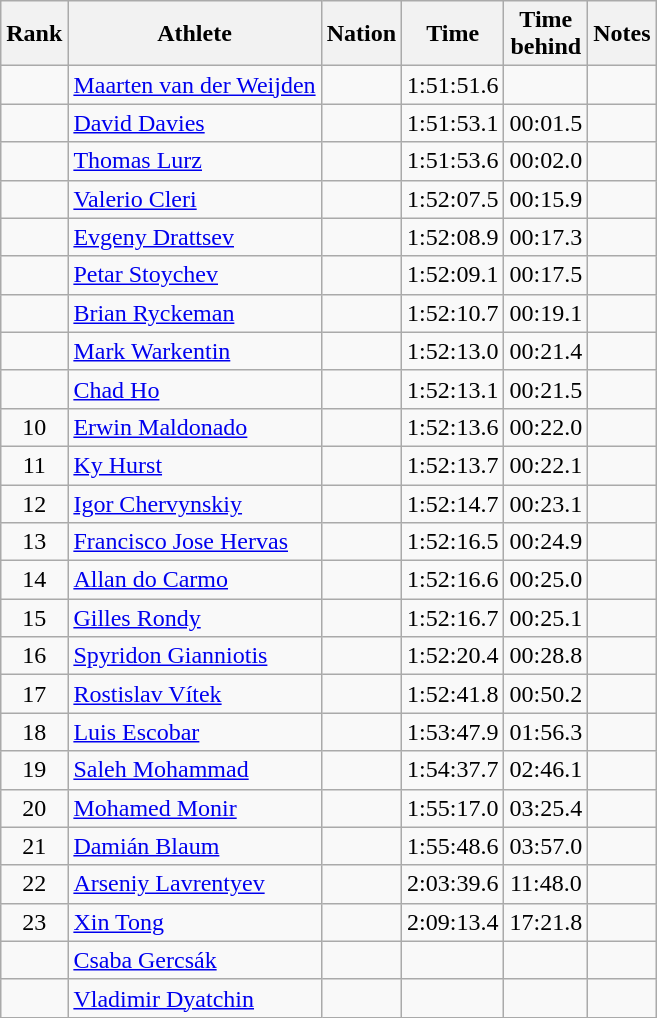<table class="wikitable sortable" style="text-align:center">
<tr>
<th>Rank</th>
<th>Athlete</th>
<th>Nation</th>
<th>Time</th>
<th>Time<br>behind</th>
<th>Notes</th>
</tr>
<tr>
<td></td>
<td align="left"><a href='#'>Maarten van der Weijden</a></td>
<td align="left"></td>
<td>1:51:51.6</td>
<td></td>
<td></td>
</tr>
<tr>
<td></td>
<td align="left"><a href='#'>David Davies</a></td>
<td align="left"></td>
<td>1:51:53.1</td>
<td><span>00:0</span>1.5</td>
<td></td>
</tr>
<tr>
<td></td>
<td align="left"><a href='#'>Thomas Lurz</a></td>
<td align="left"></td>
<td>1:51:53.6</td>
<td><span>00:0</span>2.0</td>
<td></td>
</tr>
<tr>
<td></td>
<td align="left"><a href='#'>Valerio Cleri</a></td>
<td align="left"></td>
<td>1:52:07.5</td>
<td><span>00:</span>15.9</td>
<td></td>
</tr>
<tr>
<td></td>
<td align="left"><a href='#'>Evgeny Drattsev</a></td>
<td align="left"></td>
<td>1:52:08.9</td>
<td><span>00:</span>17.3</td>
<td></td>
</tr>
<tr>
<td></td>
<td align="left"><a href='#'>Petar Stoychev</a></td>
<td align="left"></td>
<td>1:52:09.1</td>
<td><span>00:</span>17.5</td>
<td></td>
</tr>
<tr>
<td></td>
<td align="left"><a href='#'>Brian Ryckeman</a></td>
<td align="left"></td>
<td>1:52:10.7</td>
<td><span>00:</span>19.1</td>
<td></td>
</tr>
<tr>
<td></td>
<td align="left"><a href='#'>Mark Warkentin</a></td>
<td align="left"></td>
<td>1:52:13.0</td>
<td><span>00:</span>21.4</td>
<td></td>
</tr>
<tr>
<td></td>
<td align="left"><a href='#'>Chad Ho</a></td>
<td align="left"></td>
<td>1:52:13.1</td>
<td><span>00:</span>21.5</td>
<td></td>
</tr>
<tr>
<td>10</td>
<td align="left"><a href='#'>Erwin Maldonado</a></td>
<td align="left"></td>
<td>1:52:13.6</td>
<td><span>00:</span>22.0</td>
<td></td>
</tr>
<tr>
<td>11</td>
<td align="left"><a href='#'>Ky Hurst</a></td>
<td align="left"></td>
<td>1:52:13.7</td>
<td><span>00:</span>22.1</td>
<td></td>
</tr>
<tr>
<td>12</td>
<td align="left"><a href='#'>Igor Chervynskiy</a></td>
<td align="left"></td>
<td>1:52:14.7</td>
<td><span>00:</span>23.1</td>
<td></td>
</tr>
<tr>
<td>13</td>
<td align="left"><a href='#'>Francisco Jose Hervas</a></td>
<td align="left"></td>
<td>1:52:16.5</td>
<td><span>00:</span>24.9</td>
<td></td>
</tr>
<tr>
<td>14</td>
<td align="left"><a href='#'>Allan do Carmo</a></td>
<td align="left"></td>
<td>1:52:16.6</td>
<td><span>00:</span>25.0</td>
<td></td>
</tr>
<tr>
<td>15</td>
<td align="left"><a href='#'>Gilles Rondy</a></td>
<td align="left"></td>
<td>1:52:16.7</td>
<td><span>00:</span>25.1</td>
<td></td>
</tr>
<tr>
<td>16</td>
<td align="left"><a href='#'>Spyridon Gianniotis</a></td>
<td align="left"></td>
<td>1:52:20.4</td>
<td><span>00:</span>28.8</td>
<td></td>
</tr>
<tr>
<td>17</td>
<td align="left"><a href='#'>Rostislav Vítek</a></td>
<td align="left"></td>
<td>1:52:41.8</td>
<td><span>00:</span>50.2</td>
<td></td>
</tr>
<tr>
<td>18</td>
<td align="left"><a href='#'>Luis Escobar</a></td>
<td align="left"></td>
<td>1:53:47.9</td>
<td><span>0</span>1:56.3</td>
<td></td>
</tr>
<tr>
<td>19</td>
<td align="left"><a href='#'>Saleh Mohammad</a></td>
<td align="left"></td>
<td>1:54:37.7</td>
<td><span>0</span>2:46.1</td>
<td></td>
</tr>
<tr>
<td>20</td>
<td align="left"><a href='#'>Mohamed Monir</a></td>
<td align="left"></td>
<td>1:55:17.0</td>
<td><span>0</span>3:25.4</td>
<td></td>
</tr>
<tr>
<td>21</td>
<td align="left"><a href='#'>Damián Blaum</a></td>
<td align="left"></td>
<td>1:55:48.6</td>
<td><span>0</span>3:57.0</td>
<td></td>
</tr>
<tr>
<td>22</td>
<td align="left"><a href='#'>Arseniy Lavrentyev</a></td>
<td align="left"></td>
<td>2:03:39.6</td>
<td>11:48.0</td>
<td></td>
</tr>
<tr>
<td>23</td>
<td align="left"><a href='#'>Xin Tong</a></td>
<td align="left"></td>
<td>2:09:13.4</td>
<td>17:21.8</td>
<td></td>
</tr>
<tr>
<td></td>
<td align="left"><a href='#'>Csaba Gercsák</a></td>
<td align="left"></td>
<td></td>
<td></td>
<td></td>
</tr>
<tr>
<td></td>
<td align="left"><a href='#'>Vladimir Dyatchin</a></td>
<td align="left"></td>
<td></td>
<td></td>
<td></td>
</tr>
</table>
